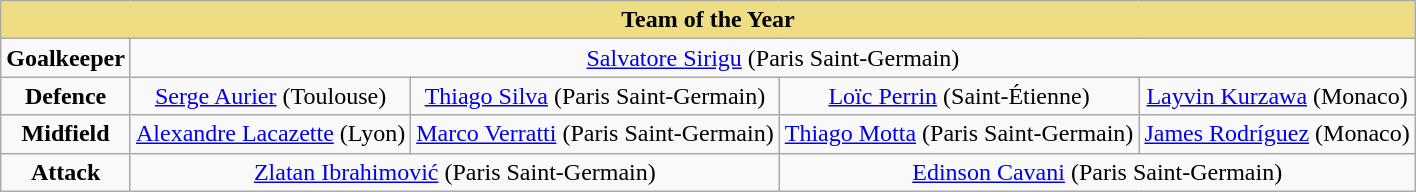<table class="wikitable" style="text-align:center">
<tr>
<th style="background-color: #eedd82" colspan="5">Team of the Year</th>
</tr>
<tr>
<td><strong>Goalkeeper</strong></td>
<td colspan="4"> <a href='#'>Salvatore Sirigu</a> (Paris Saint-Germain)</td>
</tr>
<tr>
<td><strong>Defence</strong></td>
<td> <a href='#'>Serge Aurier</a> (Toulouse)</td>
<td> <a href='#'>Thiago Silva</a> (Paris Saint-Germain)</td>
<td> <a href='#'>Loïc Perrin</a> (Saint-Étienne)</td>
<td> <a href='#'>Layvin Kurzawa</a> (Monaco)</td>
</tr>
<tr>
<td><strong>Midfield</strong></td>
<td> <a href='#'>Alexandre Lacazette</a> (Lyon)</td>
<td> <a href='#'>Marco Verratti</a> (Paris Saint-Germain)</td>
<td> <a href='#'>Thiago Motta</a> (Paris Saint-Germain)</td>
<td> <a href='#'>James Rodríguez</a> (Monaco)</td>
</tr>
<tr>
<td><strong>Attack</strong></td>
<td colspan="2"> <a href='#'>Zlatan Ibrahimović</a> (Paris Saint-Germain)</td>
<td colspan="2"> <a href='#'>Edinson Cavani</a> (Paris Saint-Germain)</td>
</tr>
</table>
